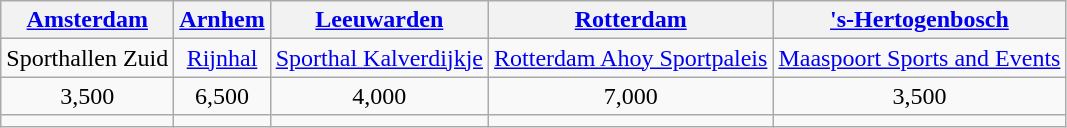<table class="wikitable" style="text-align:center">
<tr>
<th><a href='#'>Amsterdam</a></th>
<th><a href='#'>Arnhem</a></th>
<th><a href='#'>Leeuwarden</a></th>
<th><a href='#'>Rotterdam</a></th>
<th><a href='#'>'s-Hertogenbosch</a></th>
</tr>
<tr>
<td>Sporthallen Zuid</td>
<td><a href='#'>Rijnhal</a></td>
<td><a href='#'>Sporthal Kalverdijkje</a></td>
<td><a href='#'>Rotterdam Ahoy Sportpaleis</a></td>
<td><a href='#'>Maaspoort Sports and Events</a></td>
</tr>
<tr>
<td>3,500</td>
<td>6,500</td>
<td>4,000</td>
<td>7,000</td>
<td>3,500</td>
</tr>
<tr>
<td></td>
<td></td>
<td></td>
<td></td>
<td></td>
</tr>
</table>
